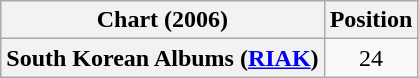<table class="wikitable plainrowheaders">
<tr>
<th>Chart (2006)</th>
<th>Position</th>
</tr>
<tr>
<th scope="row">South Korean Albums (<a href='#'>RIAK</a>)</th>
<td style="text-align:center;">24</td>
</tr>
</table>
